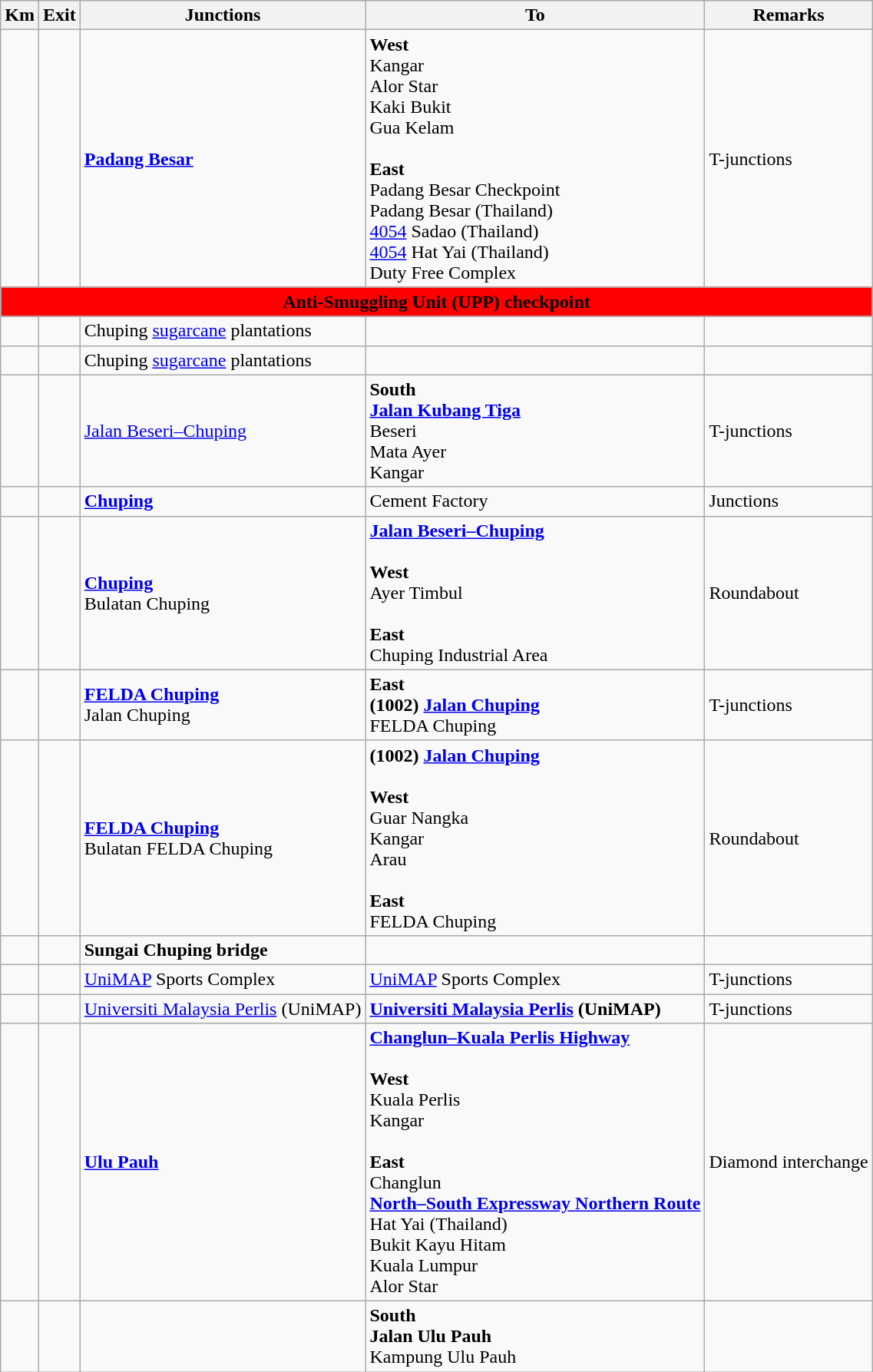<table class="wikitable">
<tr>
<th>Km</th>
<th>Exit</th>
<th>Junctions</th>
<th>To</th>
<th>Remarks</th>
</tr>
<tr>
<td></td>
<td></td>
<td><strong><a href='#'>Padang Besar</a></strong></td>
<td><strong>West</strong><br> Kangar<br> Alor Star<br> Kaki Bukit<br> Gua Kelam<br><br><strong>East</strong><br>Padang Besar Checkpoint<br>Padang Besar (Thailand)<br><a href='#'>4054</a>  Sadao (Thailand)<br><a href='#'>4054</a> Hat Yai (Thailand)<br>Duty Free Complex</td>
<td>T-junctions</td>
</tr>
<tr>
<td colspan="6" style="width:600px; text-align:center; background:red;"><strong><span>Anti-Smuggling Unit (UPP) checkpoint</span></strong></td>
</tr>
<tr>
<td></td>
<td></td>
<td>Chuping <a href='#'>sugarcane</a> plantations</td>
<td></td>
<td></td>
</tr>
<tr>
<td></td>
<td></td>
<td>Chuping <a href='#'>sugarcane</a> plantations</td>
<td></td>
<td></td>
</tr>
<tr>
<td></td>
<td></td>
<td><a href='#'>Jalan Beseri–Chuping</a></td>
<td><strong>South</strong><br> <strong><a href='#'>Jalan Kubang Tiga</a></strong><br>Beseri<br>Mata Ayer<br>Kangar</td>
<td>T-junctions</td>
</tr>
<tr>
<td></td>
<td></td>
<td><strong><a href='#'>Chuping</a></strong></td>
<td>Cement Factory</td>
<td>Junctions</td>
</tr>
<tr>
<td></td>
<td></td>
<td><strong><a href='#'>Chuping</a></strong><br>Bulatan Chuping</td>
<td> <strong><a href='#'>Jalan Beseri–Chuping</a></strong><br><br><strong>West</strong><br>Ayer Timbul<br><br><strong>East</strong><br>Chuping Industrial Area</td>
<td>Roundabout</td>
</tr>
<tr>
<td></td>
<td></td>
<td><strong><a href='#'>FELDA Chuping</a></strong><br>Jalan Chuping</td>
<td><strong>East</strong><br> <strong>(1002)</strong> <strong><a href='#'>Jalan Chuping</a></strong><br>FELDA Chuping</td>
<td>T-junctions</td>
</tr>
<tr>
<td></td>
<td></td>
<td><strong><a href='#'>FELDA Chuping</a></strong><br>Bulatan FELDA Chuping</td>
<td> <strong>(1002)</strong> <strong><a href='#'>Jalan Chuping</a></strong><br><br><strong>West</strong><br>Guar Nangka<br>Kangar<br>Arau<br><br><strong>East</strong><br>FELDA Chuping</td>
<td>Roundabout</td>
</tr>
<tr>
<td></td>
<td></td>
<td><strong>Sungai Chuping bridge</strong></td>
<td></td>
<td></td>
</tr>
<tr>
<td></td>
<td></td>
<td><a href='#'>UniMAP</a> Sports Complex</td>
<td><a href='#'>UniMAP</a> Sports Complex</td>
<td>T-junctions</td>
</tr>
<tr>
<td></td>
<td></td>
<td><a href='#'>Universiti Malaysia Perlis</a> (UniMAP) </td>
<td><strong><a href='#'>Universiti Malaysia Perlis</a> (UniMAP)</strong> </td>
<td>T-junctions</td>
</tr>
<tr>
<td></td>
<td></td>
<td><strong><a href='#'>Ulu Pauh</a></strong></td>
<td> <strong><a href='#'>Changlun–Kuala Perlis Highway</a></strong><br><br><strong>West</strong><br>Kuala Perlis<br>Kangar<br><br><strong>East</strong><br>Changlun<br>   <strong><a href='#'>North–South Expressway Northern Route</a></strong><br>Hat Yai (Thailand)<br>Bukit Kayu Hitam<br>Kuala Lumpur<br>Alor Star</td>
<td>Diamond interchange</td>
</tr>
<tr>
<td></td>
<td></td>
<td></td>
<td><strong>South </strong><br><strong>Jalan Ulu Pauh</strong><br>Kampung Ulu Pauh</td>
<td></td>
</tr>
</table>
